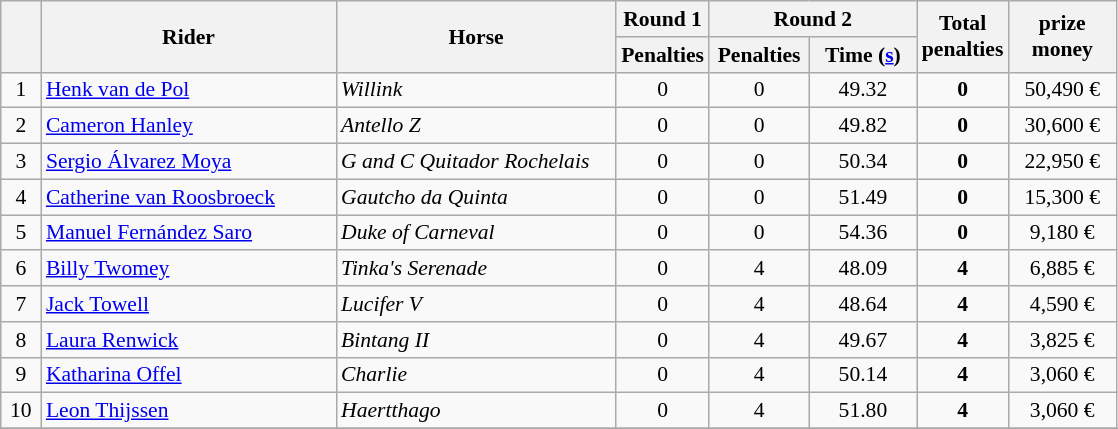<table class="wikitable" style="font-size: 90%; text-align:center">
<tr>
<th rowspan=2 width=20></th>
<th rowspan=2 width=190>Rider</th>
<th rowspan=2 width=180>Horse</th>
<th>Round 1</th>
<th colspan=2>Round 2</th>
<th rowspan=2>Total<br>penalties</th>
<th rowspan=2 width=65>prize<br>money</th>
</tr>
<tr>
<th width=50>Penalties</th>
<th width=60>Penalties</th>
<th width=65>Time (<a href='#'>s</a>)</th>
</tr>
<tr>
<td>1</td>
<td align=left> <a href='#'>Henk van de Pol</a></td>
<td align=left><em>Willink</em></td>
<td>0</td>
<td>0</td>
<td>49.32</td>
<td><strong>0</strong></td>
<td>50,490 €</td>
</tr>
<tr>
<td>2</td>
<td align=left> <a href='#'>Cameron Hanley</a></td>
<td align=left><em>Antello Z</em></td>
<td>0</td>
<td>0</td>
<td>49.82</td>
<td><strong>0</strong></td>
<td>30,600 €</td>
</tr>
<tr>
<td>3</td>
<td align=left> <a href='#'>Sergio Álvarez Moya</a></td>
<td align=left><em>G and C Quitador Rochelais</em></td>
<td>0</td>
<td>0</td>
<td>50.34</td>
<td><strong>0</strong></td>
<td>22,950 €</td>
</tr>
<tr>
<td>4</td>
<td align=left> <a href='#'>Catherine van Roosbroeck</a></td>
<td align=left><em>Gautcho da Quinta</em></td>
<td>0</td>
<td>0</td>
<td>51.49</td>
<td><strong>0</strong></td>
<td>15,300 €</td>
</tr>
<tr>
<td>5</td>
<td align=left> <a href='#'>Manuel Fernández Saro</a></td>
<td align=left><em>Duke of Carneval</em></td>
<td>0</td>
<td>0</td>
<td>54.36</td>
<td><strong>0</strong></td>
<td>9,180 €</td>
</tr>
<tr>
<td>6</td>
<td align=left> <a href='#'>Billy Twomey</a></td>
<td align=left><em>Tinka's Serenade</em></td>
<td>0</td>
<td>4</td>
<td>48.09</td>
<td><strong>4</strong></td>
<td>6,885 €</td>
</tr>
<tr>
<td>7</td>
<td align=left> <a href='#'>Jack Towell</a></td>
<td align=left><em>Lucifer V</em></td>
<td>0</td>
<td>4</td>
<td>48.64</td>
<td><strong>4</strong></td>
<td>4,590 €</td>
</tr>
<tr>
<td>8</td>
<td align=left> <a href='#'>Laura Renwick</a></td>
<td align=left><em>Bintang II</em></td>
<td>0</td>
<td>4</td>
<td>49.67</td>
<td><strong>4</strong></td>
<td>3,825 €</td>
</tr>
<tr>
<td>9</td>
<td align=left> <a href='#'>Katharina Offel</a></td>
<td align=left><em>Charlie</em></td>
<td>0</td>
<td>4</td>
<td>50.14</td>
<td><strong>4</strong></td>
<td>3,060 €</td>
</tr>
<tr>
<td>10</td>
<td align=left> <a href='#'>Leon Thijssen</a></td>
<td align=left><em>Haertthago</em></td>
<td>0</td>
<td>4</td>
<td>51.80</td>
<td><strong>4</strong></td>
<td>3,060 €</td>
</tr>
<tr>
</tr>
</table>
